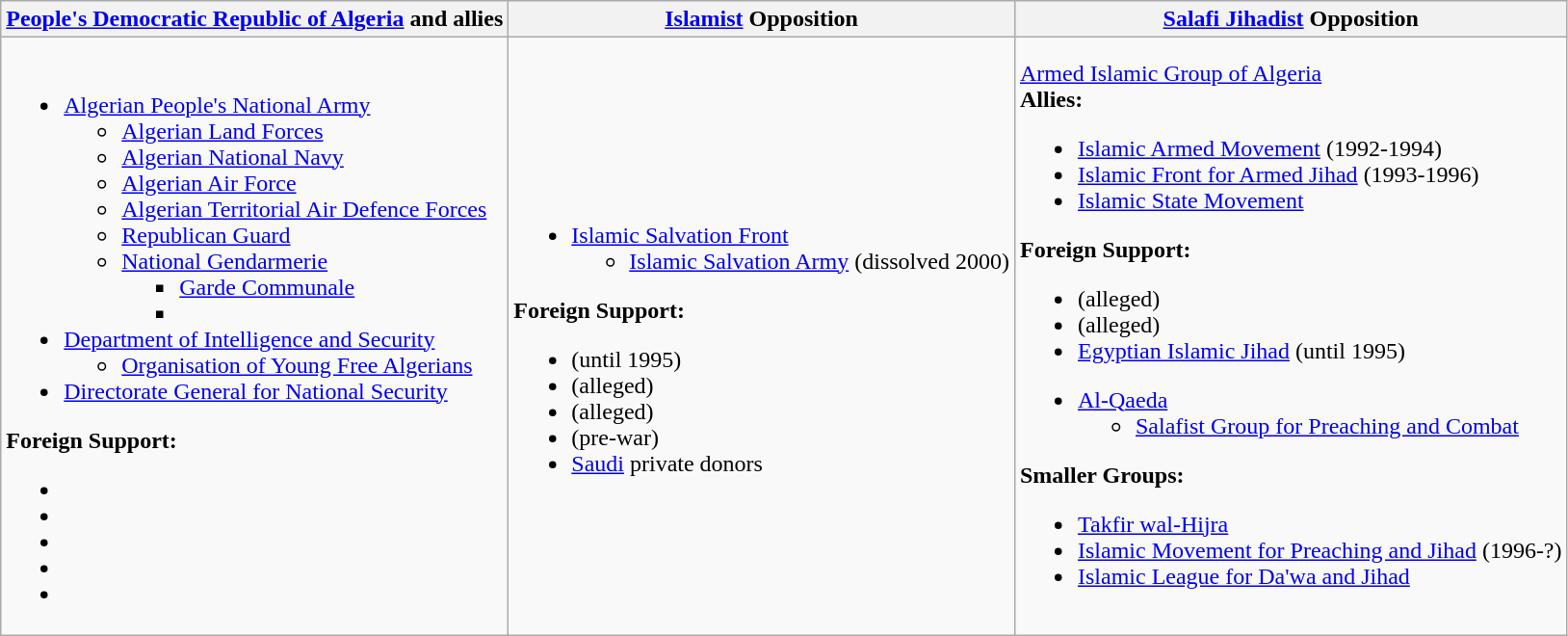<table class="wikitable">
<tr>
<th><a href='#'>People's Democratic Republic of Algeria</a> and allies</th>
<th> <a href='#'>Islamist</a> Opposition</th>
<th> <a href='#'>Salafi Jihadist</a> Opposition</th>
</tr>
<tr>
<td><br><ul><li> <a href='#'>Algerian People's National Army</a><ul><li> <a href='#'>Algerian Land Forces</a></li><li> <a href='#'>Algerian National Navy</a></li><li> <a href='#'>Algerian Air Force</a></li><li> <a href='#'>Algerian Territorial Air Defence Forces</a></li><li> <a href='#'>Republican Guard</a></li><li> <a href='#'>National Gendarmerie</a><ul><li> <a href='#'>Garde Communale</a></li><li></li></ul></li></ul></li><li> <a href='#'>Department of Intelligence and Security</a><ul><li><a href='#'>Organisation of Young Free Algerians</a></li></ul></li><li> <a href='#'>Directorate General for National Security</a></li></ul>
<strong>Foreign Support:</strong><ul><li></li><li></li><li></li><li></li><li></li></ul></td>
<td><br><ul><li> <a href='#'>Islamic Salvation Front</a><ul><li> <a href='#'>Islamic Salvation Army</a>  (dissolved 2000)</li></ul></li></ul>
<strong>Foreign Support:</strong><ul><li> (until 1995)</li><li> (alleged)</li><li> (alleged)</li><li> (pre-war)</li><li> <a href='#'>Saudi</a> private donors</li></ul></td>
<td> <a href='#'>Armed Islamic Group of Algeria</a><br><strong>Allies:</strong><ul><li> <a href='#'>Islamic Armed Movement</a> (1992-1994)</li><li> <a href='#'>Islamic Front for Armed Jihad</a> (1993-1996)</li><li> <a href='#'>Islamic State Movement</a></li></ul><strong>Foreign Support:</strong><ul><li> (alleged)</li><li> (alleged)</li><li> <a href='#'>Egyptian Islamic Jihad</a> (until 1995)</li></ul><ul><li> <a href='#'>Al-Qaeda</a><ul><li> <a href='#'>Salafist Group for Preaching and Combat</a></li></ul></li></ul><strong>Smaller Groups:</strong><ul><li> <a href='#'>Takfir wal-Hijra</a></li><li> <a href='#'>Islamic Movement for Preaching and Jihad</a> (1996-?)</li><li> <a href='#'>Islamic League for Da'wa and Jihad</a></li></ul></td>
</tr>
</table>
